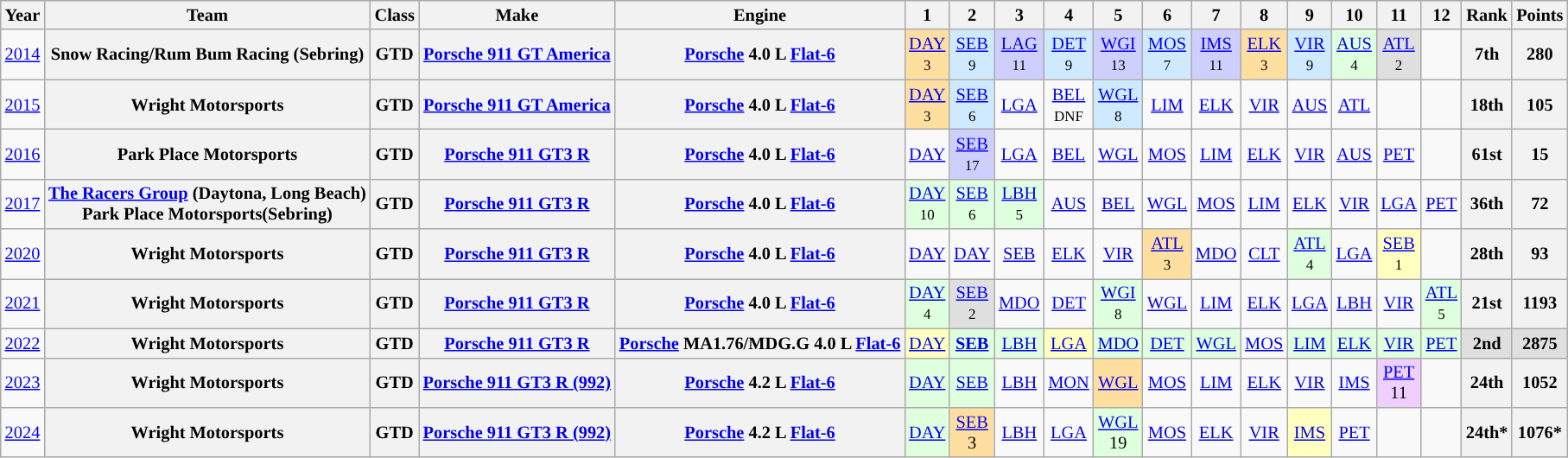<table class="wikitable" style="text-align:center; font-size:85%">
<tr>
<th>Year</th>
<th>Team</th>
<th>Class</th>
<th>Make</th>
<th>Engine</th>
<th>1</th>
<th>2</th>
<th>3</th>
<th>4</th>
<th>5</th>
<th>6</th>
<th>7</th>
<th>8</th>
<th>9</th>
<th>10</th>
<th>11</th>
<th>12</th>
<th>Rank</th>
<th>Points</th>
</tr>
<tr>
<td><a href='#'>2014</a></td>
<th nowrap>Snow Racing/Rum Bum Racing (Sebring)</th>
<th>GTD</th>
<th nowrap><a href='#'>Porsche 911 GT America</a></th>
<th nowrap><a href='#'>Porsche</a> 4.0 L <a href='#'>Flat-6</a></th>
<td style="background:#FFDF9F;"><a href='#'>DAY</a> <br><small>3</small></td>
<td style="background:#cfeaff;"><a href='#'>SEB</a> <br><small>9</small></td>
<td style="background:#cfcfff;"><a href='#'>LAG</a><br><small>11</small></td>
<td style="background:#cfeaff;"><a href='#'>DET</a> <br><small>9</small></td>
<td style="background:#cfcfff;"><a href='#'>WGI</a> <br><small>13</small></td>
<td style="background:#cfeaff;"><a href='#'>MOS</a><br><small>7</small></td>
<td style="background:#cfcfff;"><a href='#'>IMS</a> <br><small>11</small></td>
<td style="background:#FFDF9F;"><a href='#'>ELK</a> <br><small>3</small></td>
<td style="background:#cfeaff;"><a href='#'>VIR</a> <br><small>9</small></td>
<td style="background:#dfffdf;"><a href='#'>AUS</a> <br><small>4</small></td>
<td style="background:#DFDFDF;"><a href='#'>ATL</a> <br><small>2</small></td>
<td></td>
<th>7th</th>
<th>280</th>
</tr>
<tr>
<td><a href='#'>2015</a></td>
<th nowrap>Wright Motorsports</th>
<th>GTD</th>
<th nowrap><a href='#'>Porsche 911 GT America</a></th>
<th nowrap><a href='#'>Porsche</a> 4.0 L <a href='#'>Flat-6</a></th>
<td style="background:#FFDF9F;"><a href='#'>DAY</a> <br><small>3</small></td>
<td style="background:#cfeaff;"><a href='#'>SEB</a> <br><small>6</small></td>
<td style="background:#;”"><a href='#'>LGA</a><br></td>
<td style="background:#;"><a href='#'>BEL</a> <br><small>DNF</small></td>
<td style="background:#cfeaff;"><a href='#'>WGL</a> <br><small>8</small></td>
<td style="background:#;"><a href='#'>LIM</a><br></td>
<td style="background:#;"><a href='#'>ELK</a><br></td>
<td style="background:#;"><a href='#'>VIR</a><br></td>
<td style="background:#;"><a href='#'>AUS</a><br></td>
<td style="background:#;"><a href='#'>ATL</a><br></td>
<td></td>
<td></td>
<th>18th</th>
<th>105</th>
</tr>
<tr>
<td><a href='#'>2016</a></td>
<th nowrap>Park Place Motorsports</th>
<th>GTD</th>
<th nowrap><a href='#'>Porsche 911 GT3 R</a></th>
<th nowrap><a href='#'>Porsche</a> 4.0 L <a href='#'>Flat-6</a></th>
<td style="background:#;"><a href='#'>DAY</a><br></td>
<td style="background:#cfcfff;"><a href='#'>SEB</a> <br><small>17</small></td>
<td style="background:#;"><a href='#'>LGA</a><br></td>
<td style="background:#;"><a href='#'>BEL</a><br></td>
<td style="background:#;"><a href='#'>WGL</a><br></td>
<td style="background:#;"><a href='#'>MOS</a><br></td>
<td style="background:#;"><a href='#'>LIM</a><br></td>
<td style="background:#;"><a href='#'>ELK</a><br></td>
<td style="background:#;"><a href='#'>VIR</a><br></td>
<td style="background:#;"><a href='#'>AUS</a><br></td>
<td style="background:#;"><a href='#'>PET</a><br></td>
<td></td>
<th>61st</th>
<th>15</th>
</tr>
<tr>
<td><a href='#'>2017</a></td>
<th nowrap><a href='#'>The Racers Group</a> (Daytona, Long Beach)<br>Park Place Motorsports(Sebring)</th>
<th>GTD</th>
<th nowrap><a href='#'>Porsche 911 GT3 R</a></th>
<th nowrap><a href='#'>Porsche</a> 4.0 L <a href='#'>Flat-6</a></th>
<td style="background:#dfffdf;"><a href='#'>DAY</a> <br><small>10</small></td>
<td style="background:#dfffdf;"><a href='#'>SEB</a> <br><small>6</small></td>
<td style="background:#dfffdf;"><a href='#'>LBH</a> <br><small>5</small></td>
<td style="background:#;"><a href='#'>AUS</a><br></td>
<td style="background:#;"><a href='#'>BEL</a><br></td>
<td style="background:#;"><a href='#'>WGL</a><br></td>
<td style="background:#;"><a href='#'>MOS</a><br></td>
<td style="background:#;"><a href='#'>LIM</a><br></td>
<td style="background:#;"><a href='#'>ELK</a><br></td>
<td style="background:#;"><a href='#'>VIR</a><br></td>
<td style="background:#;"><a href='#'>LGA</a><br></td>
<td style="background:#;"><a href='#'>PET</a><br></td>
<th>36th</th>
<th>72</th>
</tr>
<tr>
<td><a href='#'>2020</a></td>
<th nowrap>Wright Motorsports</th>
<th>GTD</th>
<th nowrap><a href='#'>Porsche 911 GT3 R</a></th>
<th nowrap><a href='#'>Porsche</a> 4.0 L <a href='#'>Flat-6</a></th>
<td style="background:#;"><a href='#'>DAY</a><br></td>
<td style="background:#;"><a href='#'>DAY</a><br></td>
<td style="background:#;"><a href='#'>SEB</a><br></td>
<td style="background:#;"><a href='#'>ELK</a><br></td>
<td style="background:#;"><a href='#'>VIR</a><br></td>
<td style="background:#FFDF9F;"><a href='#'>ATL</a> <br><small>3</small></td>
<td style="background:#;"><a href='#'>MDO</a><br></td>
<td style="background:#;"><a href='#'>CLT</a><br></td>
<td style="background:#dfffdf;"><a href='#'>ATL</a> <br><small>4</small></td>
<td style="background:#;"><a href='#'>LGA</a><br></td>
<td style="background:#FFFFBF;"><a href='#'>SEB</a> <br><small>1</small></td>
<td></td>
<th>28th</th>
<th>93</th>
</tr>
<tr>
<td><a href='#'>2021</a></td>
<th nowrap>Wright Motorsports</th>
<th>GTD</th>
<th nowrap><a href='#'>Porsche 911 GT3 R</a></th>
<th nowrap><a href='#'>Porsche</a> 4.0 L <a href='#'>Flat-6</a></th>
<td style="background:#dfffdf;"><a href='#'>DAY</a> <br><small>4</small></td>
<td style="background:#DFDFDF;"><a href='#'>SEB</a> <br><small>2</small></td>
<td style="background:#;"><a href='#'>MDO</a><br></td>
<td style="background:#;"><a href='#'>DET</a><br></td>
<td style="background:#dfffdf;"><a href='#'>WGI</a> <br><small>8</small></td>
<td style="background:#;"><a href='#'>WGL</a><br></td>
<td style="background:#;"><a href='#'>LIM</a><br></td>
<td style="background:#;"><a href='#'>ELK</a><br></td>
<td style="background:#;"><a href='#'>LGA</a><br></td>
<td style="background:#;"><a href='#'>LBH</a><br></td>
<td style="background:#;"><a href='#'>VIR</a><br></td>
<td style="background:#dfffdf;"><a href='#'>ATL</a> <br><small>5</small></td>
<th>21st</th>
<th>1193</th>
</tr>
<tr>
<td><a href='#'>2022</a></td>
<th nowrap>Wright Motorsports</th>
<th>GTD</th>
<th nowrap><a href='#'>Porsche 911 GT3 R</a></th>
<th nowrap><a href='#'>Porsche</a> MA1.76/MDG.G 4.0 L <a href='#'>Flat-6</a></th>
<td style="background:#FFFFBF;"><a href='#'>DAY</a><br></td>
<td style="background:#DFFFDF;"><strong><a href='#'>SEB</a><br></strong></td>
<td style="background:#DFFFDF;"><a href='#'>LBH</a><br></td>
<td style="background:#FFFFBF;"><a href='#'>LGA</a><br></td>
<td style="background:#DFFFDF;"><a href='#'>MDO</a><br></td>
<td style="background:#DFFFDF;"><a href='#'>DET</a><br></td>
<td style="background:#DFFFDF;"><a href='#'>WGL</a><br></td>
<td style="background:"><a href='#'>MOS</a><br></td>
<td style="background:#DFFFDF;"><a href='#'>LIM</a><br></td>
<td style="background:#DFFFDF;"><a href='#'>ELK</a><br></td>
<td style="background:#DFFFDF;"><a href='#'>VIR</a><br></td>
<td style="background:#DFFFDF;"><a href='#'>PET</a><br></td>
<th style="background:#DFDFDF;”">2nd</th>
<th style="background:#DFDFDF;”">2875</th>
</tr>
<tr>
<td><a href='#'>2023</a></td>
<th nowrap>Wright Motorsports</th>
<th>GTD</th>
<th nowrap><a href='#'>Porsche 911 GT3 R (992)</a></th>
<th nowrap><a href='#'>Porsche</a> 4.2 L <a href='#'>Flat-6</a></th>
<td style="background:#DFFFDF;"><a href='#'>DAY</a><br></td>
<td style="background:#DFFFDF;"><a href='#'>SEB</a><br></td>
<td><a href='#'>LBH</a><br></td>
<td><a href='#'>MON</a><br></td>
<td style="background:#FFDF9F;”"><a href='#'>WGL</a><br></td>
<td><a href='#'>MOS</a><br></td>
<td><a href='#'>LIM</a><br></td>
<td><a href='#'>ELK</a><br></td>
<td><a href='#'>VIR</a><br></td>
<td><a href='#'>IMS</a></td>
<td style="background:#EFCFFF;"><a href='#'>PET</a><br>11</td>
<td></td>
<th>24th</th>
<th>1052</th>
</tr>
<tr>
<td><a href='#'>2024</a></td>
<th nowrap>Wright Motorsports</th>
<th>GTD</th>
<th nowrap><a href='#'>Porsche 911 GT3 R (992)</a></th>
<th nowrap><a href='#'>Porsche</a> 4.2 L <a href='#'>Flat-6</a></th>
<td style="background:#DFFFDF;"><a href='#'>DAY</a><br></td>
<td style="background:#FFDF9F;”"><a href='#'>SEB</a><br>3</td>
<td><a href='#'>LBH</a><br></td>
<td><a href='#'>LGA</a><br></td>
<td style="background:#DFFFDF;"><a href='#'>WGL</a><br>19</td>
<td><a href='#'>MOS</a><br></td>
<td><a href='#'>ELK</a><br></td>
<td><a href='#'>VIR</a><br></td>
<td style="background:#FFFFBF;"><a href='#'>IMS</a><br></td>
<td><a href='#'>PET</a><br></td>
<td></td>
<td></td>
<th>24th*</th>
<th>1076*</th>
</tr>
</table>
